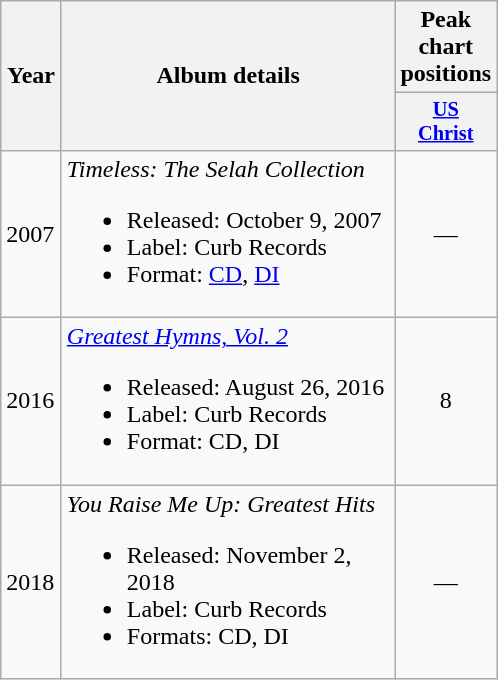<table class="wikitable">
<tr>
<th rowspan="2" width="33">Year</th>
<th rowspan="2" width="215">Album details</th>
<th colspan="1">Peak chart positions</th>
</tr>
<tr>
<th scope="col" style="width:3em;font-size:85%;"><a href='#'>US<br> Christ</a><br></th>
</tr>
<tr>
<td>2007</td>
<td><em>Timeless: The Selah Collection</em><br><ul><li>Released: October 9, 2007</li><li>Label: Curb Records</li><li>Format: <a href='#'>CD</a>, <a href='#'>DI</a></li></ul></td>
<td align="center">—</td>
</tr>
<tr>
<td>2016</td>
<td><em><a href='#'>Greatest Hymns, Vol. 2</a></em><br><ul><li>Released: August 26, 2016</li><li>Label: Curb Records</li><li>Format: CD, DI</li></ul></td>
<td align="center">8</td>
</tr>
<tr>
<td>2018</td>
<td><em>You Raise Me Up: Greatest Hits</em><br><ul><li>Released: November 2, 2018</li><li>Label: Curb Records</li><li>Formats: CD, DI</li></ul></td>
<td align="center">—</td>
</tr>
</table>
